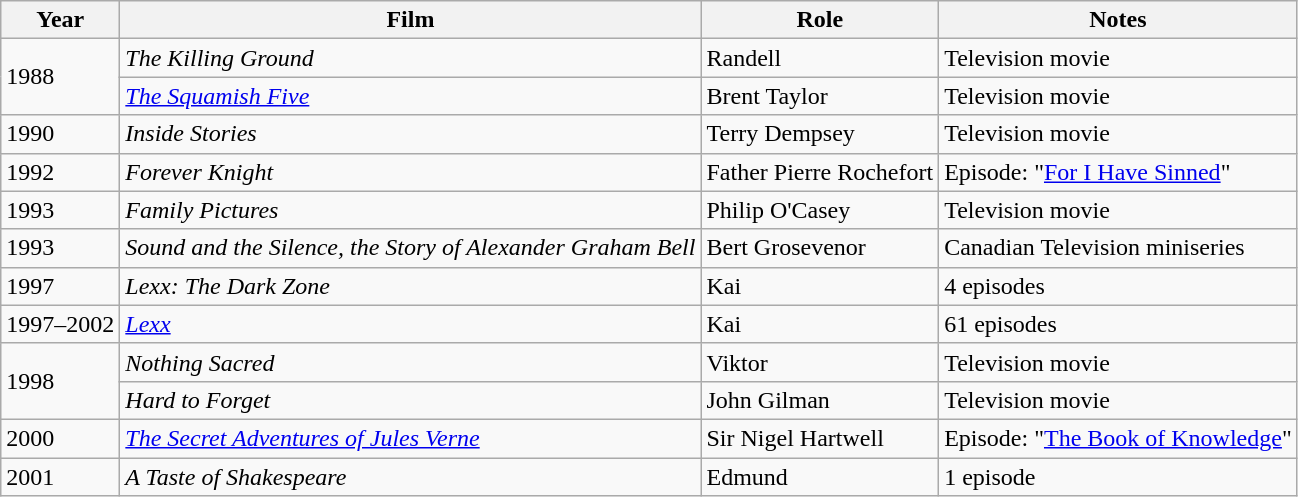<table class="wikitable sortable">
<tr>
<th>Year</th>
<th>Film</th>
<th>Role</th>
<th class="unsortable">Notes</th>
</tr>
<tr>
<td rowspan=2>1988</td>
<td data-sort-value="Killing Ground, The"><em>The Killing Ground</em></td>
<td>Randell</td>
<td>Television movie</td>
</tr>
<tr>
<td data-sort-value="Squamish Five, The"><em><a href='#'>The Squamish Five</a></em></td>
<td>Brent Taylor</td>
<td>Television movie</td>
</tr>
<tr>
<td>1990</td>
<td><em>Inside Stories</em></td>
<td>Terry Dempsey</td>
<td>Television movie</td>
</tr>
<tr>
<td>1992</td>
<td><em>Forever Knight</em></td>
<td>Father Pierre Rochefort</td>
<td>Episode: "<a href='#'>For I Have Sinned</a>"</td>
</tr>
<tr>
<td>1993</td>
<td><em>Family Pictures</em></td>
<td>Philip O'Casey</td>
<td>Television movie</td>
</tr>
<tr>
<td>1993</td>
<td><em>Sound and the Silence, the Story of Alexander Graham Bell</em></td>
<td>Bert Grosevenor</td>
<td>Canadian Television miniseries</td>
</tr>
<tr>
<td>1997</td>
<td><em>Lexx: The Dark Zone</em></td>
<td>Kai</td>
<td>4 episodes</td>
</tr>
<tr>
<td>1997–2002</td>
<td><em><a href='#'>Lexx</a></em></td>
<td>Kai</td>
<td>61 episodes</td>
</tr>
<tr>
<td rowspan=2>1998</td>
<td><em>Nothing Sacred</em></td>
<td>Viktor</td>
<td>Television movie</td>
</tr>
<tr>
<td><em>Hard to Forget</em></td>
<td>John Gilman</td>
<td>Television movie</td>
</tr>
<tr>
<td>2000</td>
<td data-sort-value="Secret Adventures of Jules Verne, The"><em><a href='#'>The Secret Adventures of Jules Verne</a></em></td>
<td>Sir Nigel Hartwell</td>
<td>Episode: "<a href='#'>The Book of Knowledge</a>"</td>
</tr>
<tr>
<td>2001</td>
<td data-sort-value="Taste of Shakespeare, A"><em>A Taste of Shakespeare</em></td>
<td>Edmund</td>
<td>1 episode</td>
</tr>
</table>
